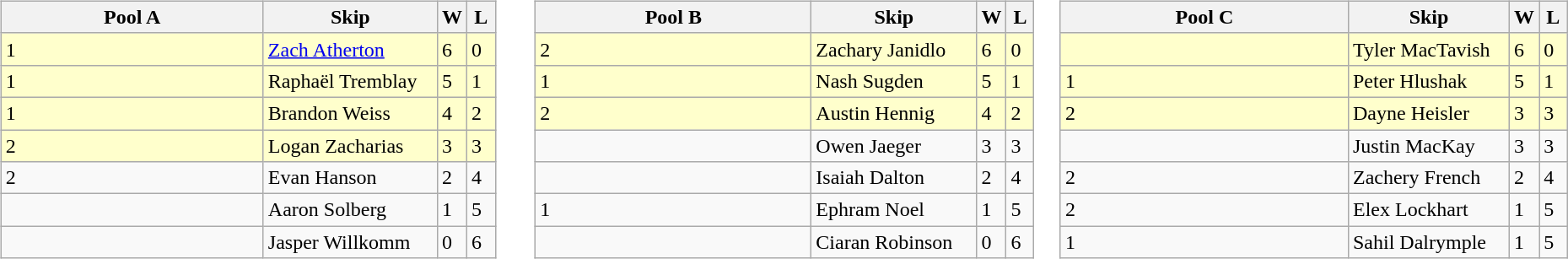<table>
<tr>
<td valign=top width=10%><br><table class="wikitable">
<tr>
<th width=200>Pool A</th>
<th width=130>Skip</th>
<th width=15>W</th>
<th width=15>L</th>
</tr>
<tr bgcolor=#ffffcc>
<td> 1</td>
<td><a href='#'>Zach Atherton</a></td>
<td>6</td>
<td>0</td>
</tr>
<tr bgcolor=#ffffcc>
<td> 1</td>
<td>Raphaël Tremblay</td>
<td>5</td>
<td>1</td>
</tr>
<tr bgcolor=#ffffcc>
<td> 1</td>
<td>Brandon Weiss</td>
<td>4</td>
<td>2</td>
</tr>
<tr bgcolor=#ffffcc>
<td> 2</td>
<td>Logan Zacharias</td>
<td>3</td>
<td>3</td>
</tr>
<tr>
<td> 2</td>
<td>Evan Hanson</td>
<td>2</td>
<td>4</td>
</tr>
<tr>
<td></td>
<td>Aaron Solberg</td>
<td>1</td>
<td>5</td>
</tr>
<tr>
<td></td>
<td>Jasper Willkomm</td>
<td>0</td>
<td>6</td>
</tr>
</table>
</td>
<td valign=top width=10%><br><table class="wikitable">
<tr>
<th width=230>Pool B</th>
<th width=130>Skip</th>
<th width=15>W</th>
<th width=15>L</th>
</tr>
<tr bgcolor=#ffffcc>
<td> 2</td>
<td>Zachary Janidlo</td>
<td>6</td>
<td>0</td>
</tr>
<tr bgcolor=#ffffcc>
<td> 1</td>
<td>Nash Sugden</td>
<td>5</td>
<td>1</td>
</tr>
<tr bgcolor=#ffffcc>
<td> 2</td>
<td>Austin Hennig</td>
<td>4</td>
<td>2</td>
</tr>
<tr>
<td></td>
<td>Owen Jaeger</td>
<td>3</td>
<td>3</td>
</tr>
<tr>
<td></td>
<td>Isaiah Dalton</td>
<td>2</td>
<td>4</td>
</tr>
<tr>
<td> 1</td>
<td>Ephram Noel</td>
<td>1</td>
<td>5</td>
</tr>
<tr>
<td></td>
<td>Ciaran Robinson</td>
<td>0</td>
<td>6</td>
</tr>
</table>
</td>
<td valign=top width=10%><br><table class="wikitable">
<tr>
<th width=220>Pool C</th>
<th width=120>Skip</th>
<th width=15>W</th>
<th width=15>L</th>
</tr>
<tr bgcolor=#ffffcc>
<td></td>
<td>Tyler MacTavish</td>
<td>6</td>
<td>0</td>
</tr>
<tr bgcolor=#ffffcc>
<td> 1</td>
<td>Peter Hlushak</td>
<td>5</td>
<td>1</td>
</tr>
<tr bgcolor=#ffffcc>
<td> 2</td>
<td>Dayne Heisler</td>
<td>3</td>
<td>3</td>
</tr>
<tr>
<td></td>
<td>Justin MacKay</td>
<td>3</td>
<td>3</td>
</tr>
<tr>
<td> 2</td>
<td>Zachery French</td>
<td>2</td>
<td>4</td>
</tr>
<tr>
<td> 2</td>
<td>Elex Lockhart</td>
<td>1</td>
<td>5</td>
</tr>
<tr>
<td> 1</td>
<td>Sahil Dalrymple</td>
<td>1</td>
<td>5</td>
</tr>
</table>
</td>
</tr>
</table>
